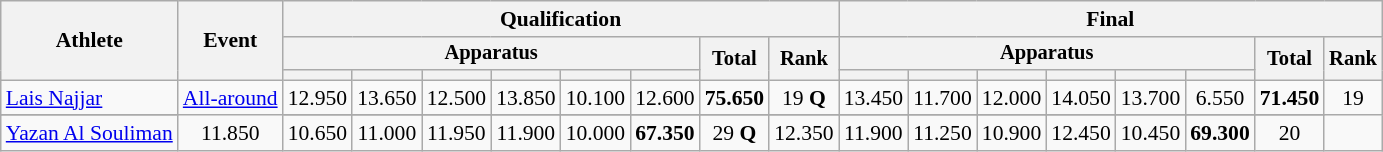<table class="wikitable" style="font-size:90%">
<tr>
<th rowspan=3>Athlete</th>
<th rowspan=3>Event</th>
<th colspan =8>Qualification</th>
<th colspan =8>Final</th>
</tr>
<tr style="font-size:95%">
<th colspan=6>Apparatus</th>
<th rowspan=2>Total</th>
<th rowspan=2>Rank</th>
<th colspan=6>Apparatus</th>
<th rowspan=2>Total</th>
<th rowspan=2>Rank</th>
</tr>
<tr style="font-size:95%">
<th></th>
<th></th>
<th></th>
<th></th>
<th></th>
<th></th>
<th></th>
<th></th>
<th></th>
<th></th>
<th></th>
<th></th>
</tr>
<tr align=center>
<td align=left><a href='#'>Lais Najjar</a></td>
<td align=left rowspan=2><a href='#'>All-around</a></td>
<td>12.950</td>
<td>13.650</td>
<td>12.500</td>
<td>13.850</td>
<td>10.100</td>
<td>12.600</td>
<td><strong>75.650</strong></td>
<td>19 <strong>Q</strong></td>
<td>13.450</td>
<td>11.700</td>
<td>12.000</td>
<td>14.050</td>
<td>13.700</td>
<td>6.550</td>
<td><strong>71.450</strong></td>
<td>19</td>
</tr>
<tr align=center>
</tr>
<tr align=center>
<td align=left><a href='#'>Yazan Al Souliman</a></td>
<td>11.850</td>
<td>10.650</td>
<td>11.000</td>
<td>11.950</td>
<td>11.900</td>
<td>10.000</td>
<td><strong>67.350</strong></td>
<td>29 <strong>Q</strong></td>
<td>12.350</td>
<td>11.900</td>
<td>11.250</td>
<td>10.900</td>
<td>12.450</td>
<td>10.450</td>
<td><strong>69.300</strong></td>
<td>20</td>
</tr>
</table>
